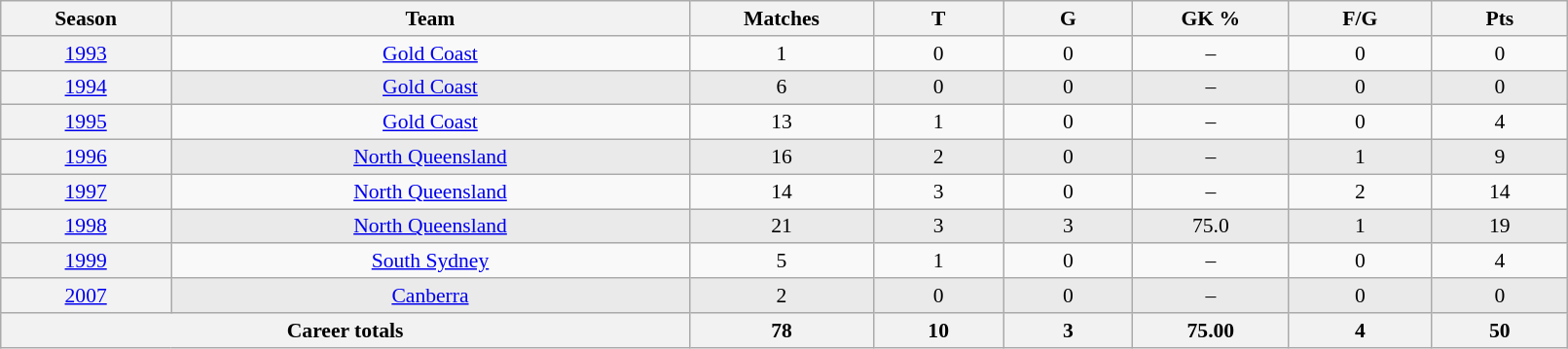<table class="wikitable sortable"  style="font-size:90%; text-align:center; width:85%;">
<tr>
<th width=2%>Season</th>
<th width=8%>Team</th>
<th width=2%>Matches</th>
<th width=2%>T</th>
<th width=2%>G</th>
<th width=2%>GK %</th>
<th width=2%>F/G</th>
<th width=2%>Pts</th>
</tr>
<tr>
<th scope="row" style="text-align:center; font-weight:normal"><a href='#'>1993</a></th>
<td style="text-align:center;"> <a href='#'>Gold Coast</a></td>
<td>1</td>
<td>0</td>
<td>0</td>
<td>–</td>
<td>0</td>
<td>0</td>
</tr>
<tr style="background-color: #EAEAEA">
<th scope="row" style="text-align:center; font-weight:normal"><a href='#'>1994</a></th>
<td style="text-align:center;"> <a href='#'>Gold Coast</a></td>
<td>6</td>
<td>0</td>
<td>0</td>
<td>–</td>
<td>0</td>
<td>0</td>
</tr>
<tr>
<th scope="row" style="text-align:center; font-weight:normal"><a href='#'>1995</a></th>
<td style="text-align:center;"> <a href='#'>Gold Coast</a></td>
<td>13</td>
<td>1</td>
<td>0</td>
<td>–</td>
<td>0</td>
<td>4</td>
</tr>
<tr style="background-color: #EAEAEA">
<th scope="row" style="text-align:center; font-weight:normal"><a href='#'>1996</a></th>
<td style="text-align:center;"> <a href='#'>North Queensland</a></td>
<td>16</td>
<td>2</td>
<td>0</td>
<td>–</td>
<td>1</td>
<td>9</td>
</tr>
<tr>
<th scope="row" style="text-align:center; font-weight:normal"><a href='#'>1997</a></th>
<td style="text-align:center;"> <a href='#'>North Queensland</a></td>
<td>14</td>
<td>3</td>
<td>0</td>
<td>–</td>
<td>2</td>
<td>14</td>
</tr>
<tr style="background-color: #EAEAEA">
<th scope="row" style="text-align:center; font-weight:normal"><a href='#'>1998</a></th>
<td style="text-align:center;"> <a href='#'>North Queensland</a></td>
<td>21</td>
<td>3</td>
<td>3</td>
<td>75.0</td>
<td>1</td>
<td>19</td>
</tr>
<tr>
<th scope="row" style="text-align:center; font-weight:normal"><a href='#'>1999</a></th>
<td style="text-align:center;"> <a href='#'>South Sydney</a></td>
<td>5</td>
<td>1</td>
<td>0</td>
<td>–</td>
<td>0</td>
<td>4</td>
</tr>
<tr style="background-color: #EAEAEA">
<th scope="row" style="text-align:center; font-weight:normal"><a href='#'>2007</a></th>
<td style="text-align:center;"> <a href='#'>Canberra</a></td>
<td>2</td>
<td>0</td>
<td>0</td>
<td>–</td>
<td>0</td>
<td>0</td>
</tr>
<tr class="sortbottom">
<th colspan=2>Career totals</th>
<th>78</th>
<th>10</th>
<th>3</th>
<th>75.00</th>
<th>4</th>
<th>50</th>
</tr>
</table>
